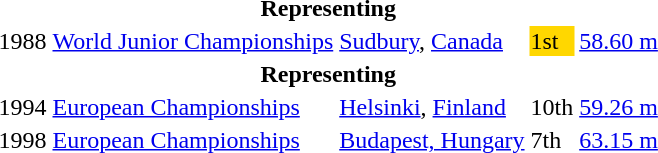<table>
<tr>
<th colspan="6">Representing </th>
</tr>
<tr>
<td>1988</td>
<td><a href='#'>World Junior Championships</a></td>
<td><a href='#'>Sudbury</a>, <a href='#'>Canada</a></td>
<td bgcolor=gold>1st</td>
<td><a href='#'>58.60 m</a></td>
</tr>
<tr>
<th colspan="5">Representing </th>
</tr>
<tr>
<td>1994</td>
<td><a href='#'>European Championships</a></td>
<td><a href='#'>Helsinki</a>, <a href='#'>Finland</a></td>
<td>10th</td>
<td><a href='#'>59.26 m</a></td>
</tr>
<tr>
<td>1998</td>
<td><a href='#'>European Championships</a></td>
<td><a href='#'>Budapest, Hungary</a></td>
<td>7th</td>
<td><a href='#'>63.15 m</a></td>
</tr>
</table>
